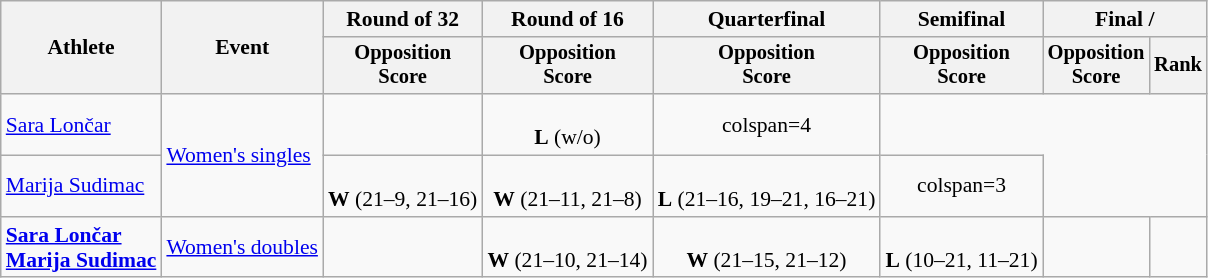<table class="wikitable" style="font-size:90%">
<tr>
<th rowspan=2>Athlete</th>
<th rowspan=2>Event</th>
<th>Round of 32</th>
<th>Round of 16</th>
<th>Quarterfinal</th>
<th>Semifinal</th>
<th colspan=2>Final / </th>
</tr>
<tr style="font-size:95%">
<th>Opposition<br>Score</th>
<th>Opposition<br>Score</th>
<th>Opposition<br>Score</th>
<th>Opposition<br>Score</th>
<th>Opposition<br>Score</th>
<th>Rank</th>
</tr>
<tr align=center>
<td align=left><a href='#'>Sara Lončar</a></td>
<td align=left rowspan=2><a href='#'>Women's singles</a></td>
<td></td>
<td><br><strong>L</strong> (w/o)</td>
<td>colspan=4 </td>
</tr>
<tr align=center>
<td align=left><a href='#'>Marija Sudimac</a></td>
<td><br><strong>W</strong> (21–9, 21–16)</td>
<td><br><strong>W</strong> (21–11, 21–8)</td>
<td><br><strong>L</strong> (21–16, 19–21, 16–21)</td>
<td>colspan=3 </td>
</tr>
<tr align=center>
<td align=left><strong><a href='#'>Sara Lončar</a><br><a href='#'>Marija Sudimac</a></strong></td>
<td align=left><a href='#'>Women's doubles</a></td>
<td></td>
<td><br><strong>W</strong> (21–10, 21–14)</td>
<td><br><strong>W</strong> (21–15, 21–12)</td>
<td><br><strong>L</strong> (10–21, 11–21)</td>
<td></td>
<td></td>
</tr>
</table>
